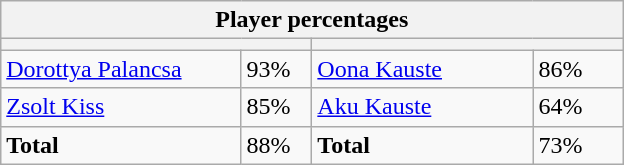<table class="wikitable">
<tr>
<th colspan=4 width=400>Player percentages</th>
</tr>
<tr>
<th colspan=2 width=200 style="white-space:nowrap;"></th>
<th colspan=2 width=200 style="white-space:nowrap;"></th>
</tr>
<tr>
<td><a href='#'>Dorottya Palancsa</a></td>
<td>93%</td>
<td><a href='#'>Oona Kauste</a></td>
<td>86%</td>
</tr>
<tr>
<td><a href='#'>Zsolt Kiss</a></td>
<td>85%</td>
<td><a href='#'>Aku Kauste</a></td>
<td>64%</td>
</tr>
<tr>
<td><strong>Total</strong></td>
<td>88%</td>
<td><strong>Total</strong></td>
<td>73%</td>
</tr>
</table>
